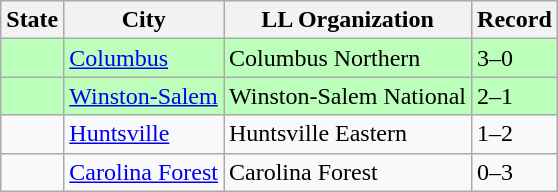<table class="wikitable">
<tr>
<th>State</th>
<th>City</th>
<th>LL Organization</th>
<th>Record</th>
</tr>
<tr bgcolor=#bbffbb>
<td><strong></strong></td>
<td><a href='#'>Columbus</a></td>
<td>Columbus Northern</td>
<td>3–0</td>
</tr>
<tr bgcolor=#bbffbb>
<td><strong></strong></td>
<td><a href='#'>Winston-Salem</a></td>
<td>Winston-Salem National</td>
<td>2–1</td>
</tr>
<tr>
<td><strong></strong></td>
<td><a href='#'>Huntsville</a></td>
<td>Huntsville Eastern</td>
<td>1–2</td>
</tr>
<tr>
<td><strong></strong></td>
<td><a href='#'>Carolina Forest</a></td>
<td>Carolina Forest</td>
<td>0–3</td>
</tr>
</table>
